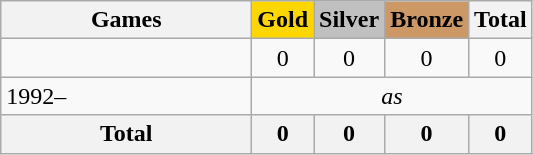<table class="wikitable sortable plainrowheaders" border="1" style="text-align:center;">
<tr>
<th scope="col" style="width:10em;">Games</th>
<th scope="col" style="background-color:gold; font-weight:bold;">Gold</th>
<th scope="col" style="background-color:silver; font-weight:bold;">Silver</th>
<th scope="col" style="background-color:#cc9966; font-weight:bold;">Bronze</th>
<th scope="col">Total</th>
</tr>
<tr>
<td align=left></td>
<td>0</td>
<td>0</td>
<td>0</td>
<td>0</td>
</tr>
<tr>
<td align=left>1992–</td>
<td colspan=4><em>as </em></td>
</tr>
<tr>
<th>Total</th>
<th>0</th>
<th>0</th>
<th>0</th>
<th>0</th>
</tr>
</table>
